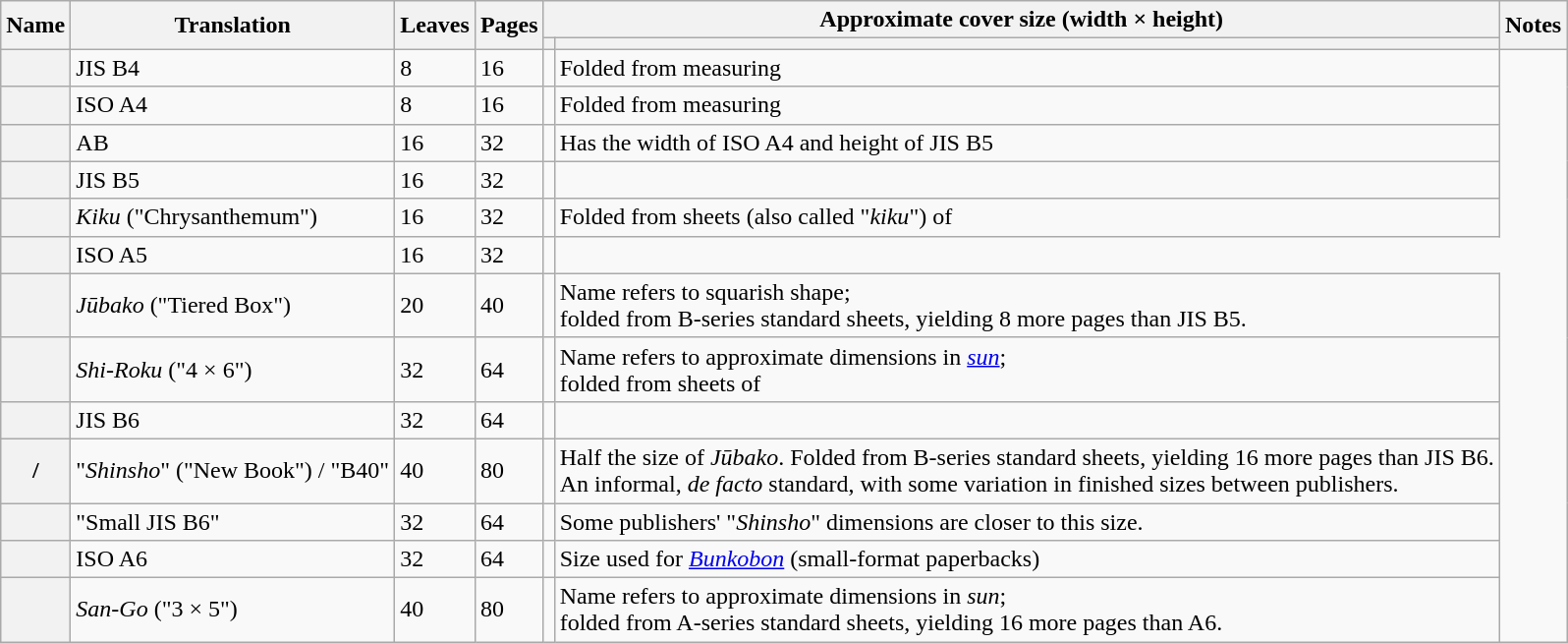<table class="wikitable">
<tr>
<th rowspan="2">Name</th>
<th rowspan="2">Translation</th>
<th rowspan="2">Leaves</th>
<th rowspan="2">Pages</th>
<th colspan="2">Approximate cover size (width × height)</th>
<th rowspan="2">Notes</th>
</tr>
<tr>
<th></th>
<th></th>
</tr>
<tr>
<th></th>
<td>JIS B4</td>
<td>8</td>
<td>16</td>
<td></td>
<td>Folded from  measuring </td>
</tr>
<tr>
<th></th>
<td>ISO A4</td>
<td>8</td>
<td>16</td>
<td></td>
<td>Folded from  measuring </td>
</tr>
<tr>
<th></th>
<td>AB</td>
<td>16</td>
<td>32</td>
<td></td>
<td>Has the width of ISO A4 and height of JIS B5</td>
</tr>
<tr>
<th></th>
<td>JIS B5</td>
<td>16</td>
<td>32</td>
<td></td>
<td></td>
</tr>
<tr>
<th></th>
<td><em>Kiku</em> ("Chrysanthemum")</td>
<td>16</td>
<td>32</td>
<td></td>
<td>Folded from sheets (also called "<em>kiku</em>") of </td>
</tr>
<tr>
<th></th>
<td>ISO A5</td>
<td>16</td>
<td>32</td>
<td></td>
</tr>
<tr>
<th></th>
<td><em>Jūbako</em> ("Tiered Box")</td>
<td>20</td>
<td>40</td>
<td></td>
<td>Name refers to squarish shape; <br>folded from B-series standard sheets, yielding 8 more pages than JIS B5.</td>
</tr>
<tr>
<th></th>
<td><em>Shi-Roku</em> ("4 × 6")</td>
<td>32</td>
<td>64</td>
<td></td>
<td>Name refers to approximate dimensions in <em><a href='#'>sun</a></em>; <br>folded from sheets of </td>
</tr>
<tr>
<th></th>
<td>JIS B6</td>
<td>32</td>
<td>64</td>
<td></td>
<td></td>
</tr>
<tr>
<th> / </th>
<td>"<em>Shinsho</em>" ("New Book") / "B40"</td>
<td>40</td>
<td>80</td>
<td></td>
<td>Half the size of <em>Jūbako</em>. Folded from B-series standard sheets, yielding 16 more pages than JIS B6. <br>An informal, <em>de facto</em> standard, with some variation in finished sizes between publishers.</td>
</tr>
<tr>
<th></th>
<td>"Small JIS B6"</td>
<td>32</td>
<td>64</td>
<td></td>
<td>Some publishers' "<em>Shinsho</em>" dimensions are closer to this size.</td>
</tr>
<tr>
<th></th>
<td>ISO A6</td>
<td>32</td>
<td>64</td>
<td></td>
<td>Size used for <em><a href='#'>Bunkobon</a></em> (small-format paperbacks)</td>
</tr>
<tr>
<th></th>
<td><em>San-Go</em> ("3 × 5")</td>
<td>40</td>
<td>80</td>
<td></td>
<td>Name refers to approximate dimensions in <em>sun</em>; <br>folded from A-series standard sheets, yielding 16 more pages than A6.</td>
</tr>
</table>
